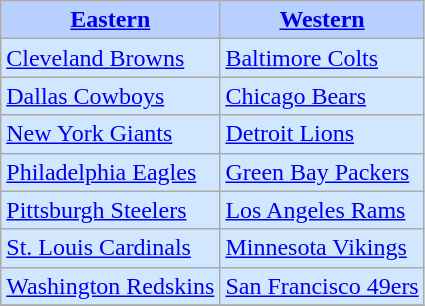<table class="wikitable">
<tr>
<th style="background-color: #B7D0FF;"><strong><a href='#'>Eastern</a></strong></th>
<th style="background-color: #B7D0FF;"><strong><a href='#'>Western</a></strong></th>
</tr>
<tr>
<td style="background-color: #D0E7FF;"><a href='#'>Cleveland Browns</a></td>
<td style="background-color: #D0E7FF;"><a href='#'>Baltimore Colts</a></td>
</tr>
<tr>
<td style="background-color: #D0E7FF;"><a href='#'>Dallas Cowboys</a></td>
<td style="background-color: #D0E7FF;"><a href='#'>Chicago Bears</a></td>
</tr>
<tr>
<td style="background-color: #D0E7FF;"><a href='#'>New York Giants</a></td>
<td style="background-color: #D0E7FF;"><a href='#'>Detroit Lions</a></td>
</tr>
<tr>
<td style="background-color: #D0E7FF;"><a href='#'>Philadelphia Eagles</a></td>
<td style="background-color: #D0E7FF;"><a href='#'>Green Bay Packers</a></td>
</tr>
<tr>
<td style="background-color: #D0E7FF;"><a href='#'>Pittsburgh Steelers</a></td>
<td style="background-color: #D0E7FF;"><a href='#'>Los Angeles Rams</a></td>
</tr>
<tr>
<td style="background-color: #D0E7FF;"><a href='#'>St. Louis Cardinals</a></td>
<td style="background-color: #D0E7FF;"><a href='#'>Minnesota Vikings</a></td>
</tr>
<tr>
<td style="background-color: #D0E7FF;"><a href='#'>Washington Redskins</a></td>
<td style="background-color: #D0E7FF;"><a href='#'>San Francisco 49ers</a></td>
</tr>
<tr>
</tr>
</table>
